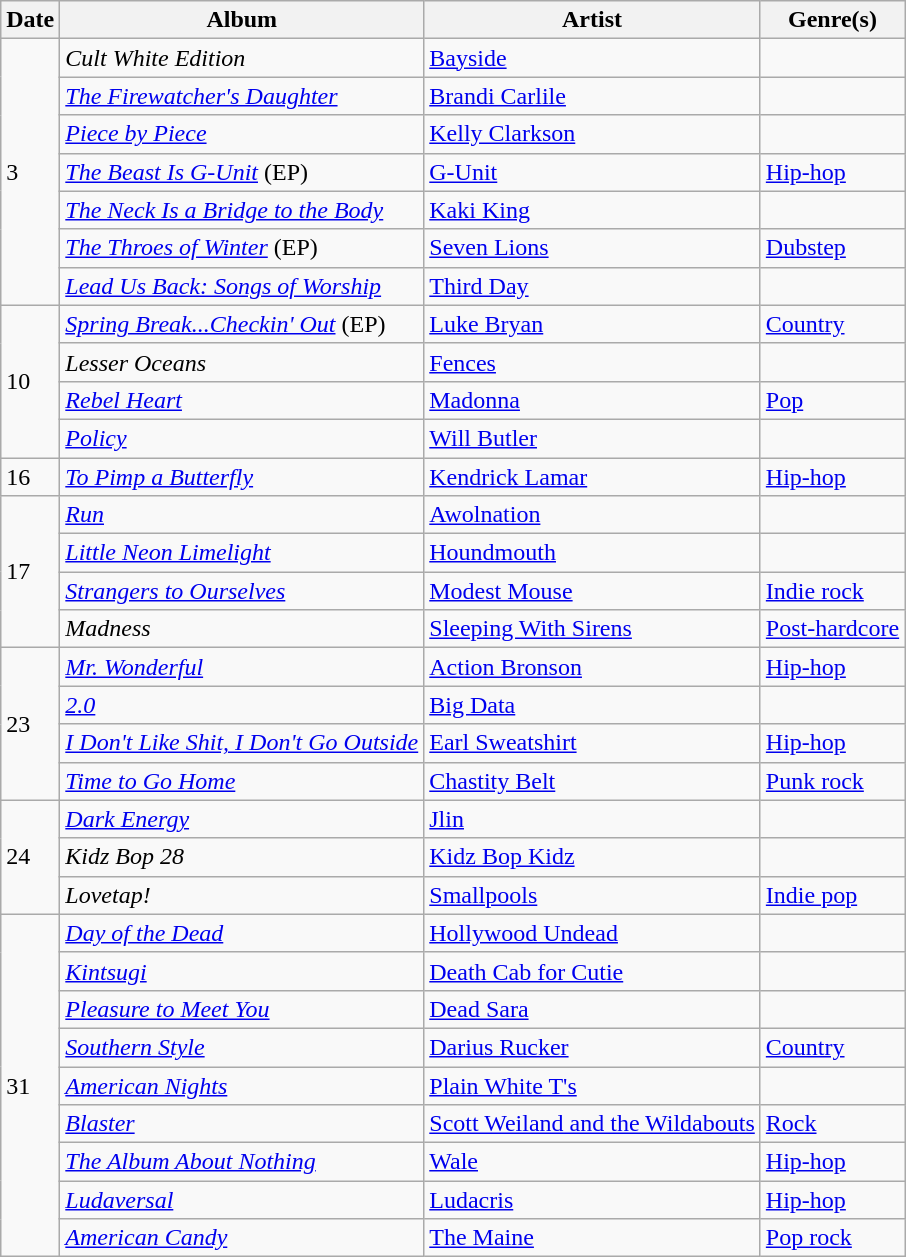<table class="wikitable" style="text-align: left;">
<tr>
<th>Date</th>
<th>Album</th>
<th>Artist</th>
<th>Genre(s)</th>
</tr>
<tr>
<td rowspan="7">3</td>
<td><em>Cult White Edition</em></td>
<td><a href='#'>Bayside</a></td>
<td></td>
</tr>
<tr>
<td><em><a href='#'>The Firewatcher's Daughter</a></em></td>
<td><a href='#'>Brandi Carlile</a></td>
<td></td>
</tr>
<tr>
<td><em><a href='#'>Piece by Piece</a></em></td>
<td><a href='#'>Kelly Clarkson</a></td>
<td></td>
</tr>
<tr>
<td><em><a href='#'>The Beast Is G-Unit</a></em> (EP)</td>
<td><a href='#'>G-Unit</a></td>
<td><a href='#'>Hip-hop</a></td>
</tr>
<tr>
<td><em><a href='#'>The Neck Is a Bridge to the Body</a></em></td>
<td><a href='#'>Kaki King</a></td>
<td></td>
</tr>
<tr>
<td><em><a href='#'>The Throes of Winter</a></em> (EP)</td>
<td><a href='#'>Seven Lions</a></td>
<td><a href='#'>Dubstep</a></td>
</tr>
<tr>
<td><em><a href='#'>Lead Us Back: Songs of Worship</a></em></td>
<td><a href='#'>Third Day</a></td>
<td></td>
</tr>
<tr>
<td rowspan="4">10</td>
<td><em><a href='#'>Spring Break...Checkin' Out</a></em> (EP)</td>
<td><a href='#'>Luke Bryan</a></td>
<td><a href='#'>Country</a></td>
</tr>
<tr>
<td><em>Lesser Oceans</em></td>
<td><a href='#'>Fences</a></td>
<td></td>
</tr>
<tr>
<td><em><a href='#'>Rebel Heart</a></em></td>
<td><a href='#'>Madonna</a></td>
<td><a href='#'>Pop</a></td>
</tr>
<tr>
<td><em><a href='#'>Policy</a></em></td>
<td><a href='#'>Will Butler</a></td>
<td></td>
</tr>
<tr>
<td>16</td>
<td><em><a href='#'>To Pimp a Butterfly</a></em></td>
<td><a href='#'>Kendrick Lamar</a></td>
<td><a href='#'>Hip-hop</a></td>
</tr>
<tr>
<td rowspan="4">17</td>
<td><em><a href='#'>Run</a></em></td>
<td><a href='#'>Awolnation</a></td>
<td></td>
</tr>
<tr>
<td><em><a href='#'>Little Neon Limelight</a></em></td>
<td><a href='#'>Houndmouth</a></td>
<td></td>
</tr>
<tr>
<td><em><a href='#'>Strangers to Ourselves</a></em></td>
<td><a href='#'>Modest Mouse</a></td>
<td><a href='#'>Indie rock</a></td>
</tr>
<tr>
<td><em>Madness</em></td>
<td><a href='#'>Sleeping With Sirens</a></td>
<td><a href='#'>Post-hardcore</a></td>
</tr>
<tr>
<td rowspan="4">23</td>
<td><em><a href='#'>Mr. Wonderful</a></em></td>
<td><a href='#'>Action Bronson</a></td>
<td><a href='#'>Hip-hop</a></td>
</tr>
<tr>
<td><em><a href='#'>2.0</a></em></td>
<td><a href='#'>Big Data</a></td>
<td></td>
</tr>
<tr>
<td><em><a href='#'>I Don't Like Shit, I Don't Go Outside</a></em></td>
<td><a href='#'>Earl Sweatshirt</a></td>
<td><a href='#'>Hip-hop</a></td>
</tr>
<tr>
<td><em><a href='#'>Time to Go Home</a></em></td>
<td><a href='#'>Chastity Belt</a></td>
<td><a href='#'>Punk rock</a></td>
</tr>
<tr>
<td rowspan="3">24</td>
<td><em><a href='#'>Dark Energy</a></em></td>
<td><a href='#'>Jlin</a></td>
<td></td>
</tr>
<tr>
<td><em>Kidz Bop 28</em></td>
<td><a href='#'>Kidz Bop Kidz</a></td>
<td></td>
</tr>
<tr>
<td><em>Lovetap!</em></td>
<td><a href='#'>Smallpools</a></td>
<td><a href='#'>Indie pop</a></td>
</tr>
<tr>
<td rowspan="9">31</td>
<td><em><a href='#'>Day of the Dead</a></em></td>
<td><a href='#'>Hollywood Undead</a></td>
<td></td>
</tr>
<tr>
<td><em><a href='#'>Kintsugi</a></em></td>
<td><a href='#'>Death Cab for Cutie</a></td>
<td></td>
</tr>
<tr>
<td><em><a href='#'>Pleasure to Meet You</a></em></td>
<td><a href='#'>Dead Sara</a></td>
<td></td>
</tr>
<tr>
<td><em><a href='#'>Southern Style</a></em></td>
<td><a href='#'>Darius Rucker</a></td>
<td><a href='#'>Country</a></td>
</tr>
<tr>
<td><em><a href='#'>American Nights</a></em></td>
<td><a href='#'>Plain White T's</a></td>
<td></td>
</tr>
<tr>
<td><em><a href='#'>Blaster</a></em></td>
<td><a href='#'>Scott Weiland and the Wildabouts</a></td>
<td><a href='#'>Rock</a></td>
</tr>
<tr>
<td><em><a href='#'>The Album About Nothing</a></em></td>
<td><a href='#'>Wale</a></td>
<td><a href='#'>Hip-hop</a></td>
</tr>
<tr>
<td><em><a href='#'>Ludaversal</a></em></td>
<td><a href='#'>Ludacris</a></td>
<td><a href='#'>Hip-hop</a></td>
</tr>
<tr>
<td><em><a href='#'>American Candy</a></em></td>
<td><a href='#'>The Maine</a></td>
<td><a href='#'>Pop rock</a></td>
</tr>
</table>
